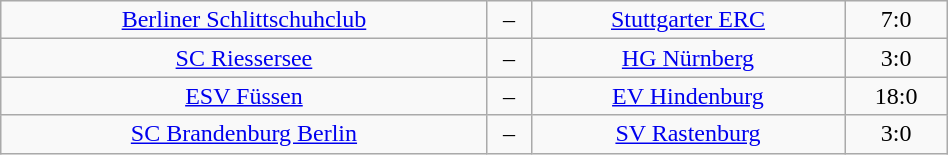<table class="wikitable" width="50%">
<tr align="center">
<td><a href='#'>Berliner Schlittschuhclub</a></td>
<td>–</td>
<td><a href='#'>Stuttgarter ERC</a></td>
<td>7:0</td>
</tr>
<tr align="center">
<td><a href='#'>SC Riessersee</a></td>
<td>–</td>
<td><a href='#'>HG Nürnberg</a></td>
<td>3:0</td>
</tr>
<tr align="center">
<td><a href='#'> ESV Füssen</a></td>
<td>–</td>
<td><a href='#'>EV Hindenburg</a></td>
<td>18:0</td>
</tr>
<tr align="center">
<td><a href='#'> SC Brandenburg Berlin</a></td>
<td>–</td>
<td><a href='#'>SV Rastenburg</a></td>
<td>3:0</td>
</tr>
</table>
